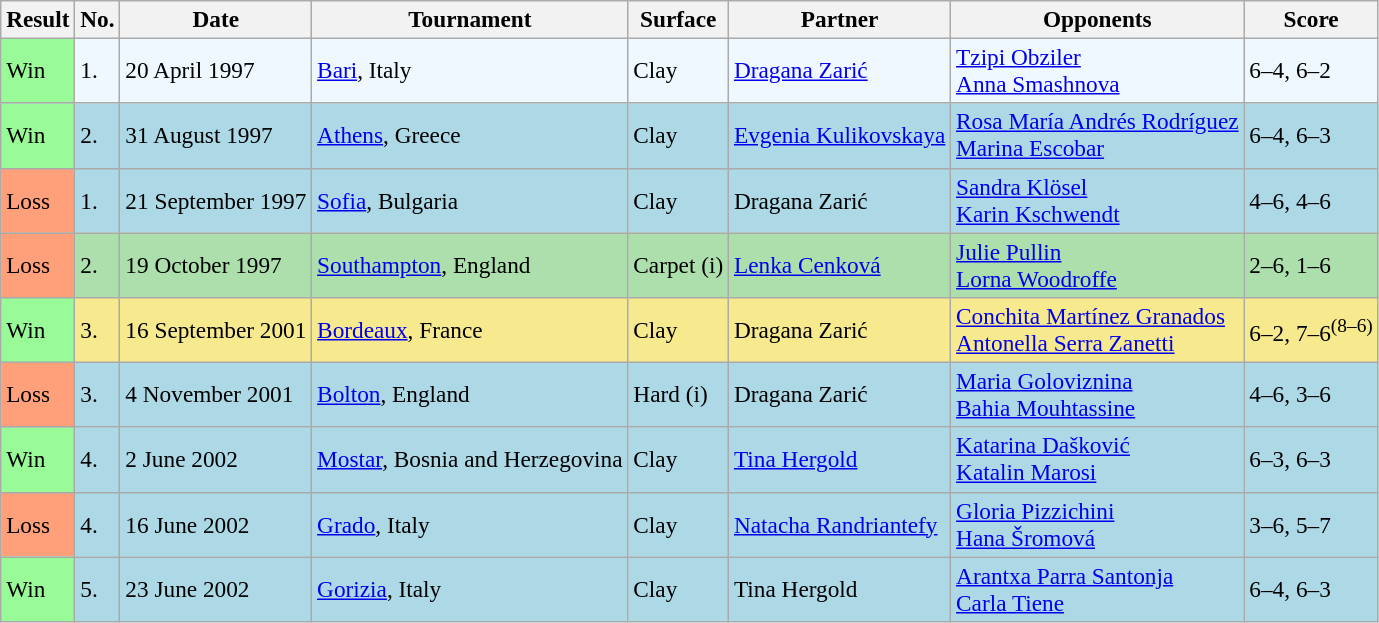<table class="sortable wikitable" style=font-size:97%>
<tr>
<th>Result</th>
<th>No.</th>
<th>Date</th>
<th>Tournament</th>
<th>Surface</th>
<th>Partner</th>
<th>Opponents</th>
<th>Score</th>
</tr>
<tr style="background:#f0f8ff;">
<td style="background:#98fb98;">Win</td>
<td>1.</td>
<td>20 April 1997</td>
<td><a href='#'>Bari</a>, Italy</td>
<td>Clay</td>
<td> <a href='#'>Dragana Zarić</a></td>
<td> <a href='#'>Tzipi Obziler</a> <br>  <a href='#'>Anna Smashnova</a></td>
<td>6–4, 6–2</td>
</tr>
<tr style="background:lightblue;">
<td style="background:#98fb98;">Win</td>
<td>2.</td>
<td>31 August 1997</td>
<td><a href='#'>Athens</a>, Greece</td>
<td>Clay</td>
<td> <a href='#'>Evgenia Kulikovskaya</a></td>
<td> <a href='#'>Rosa María Andrés Rodríguez</a> <br>  <a href='#'>Marina Escobar</a></td>
<td>6–4, 6–3</td>
</tr>
<tr style="background:lightblue;">
<td style="background:#ffa07a;">Loss</td>
<td>1.</td>
<td>21 September 1997</td>
<td><a href='#'>Sofia</a>, Bulgaria</td>
<td>Clay</td>
<td> Dragana Zarić</td>
<td> <a href='#'>Sandra Klösel</a> <br>  <a href='#'>Karin Kschwendt</a></td>
<td>4–6, 4–6</td>
</tr>
<tr style="background:#addfad;">
<td style="background:#ffa07a;">Loss</td>
<td>2.</td>
<td>19 October 1997</td>
<td><a href='#'>Southampton</a>, England</td>
<td>Carpet (i)</td>
<td> <a href='#'>Lenka Cenková</a></td>
<td> <a href='#'>Julie Pullin</a> <br>  <a href='#'>Lorna Woodroffe</a></td>
<td>2–6, 1–6</td>
</tr>
<tr style="background:#f7e98e;">
<td style="background:#98fb98;">Win</td>
<td>3.</td>
<td>16 September 2001</td>
<td><a href='#'>Bordeaux</a>, France</td>
<td>Clay</td>
<td> Dragana Zarić</td>
<td> <a href='#'>Conchita Martínez Granados</a> <br>  <a href='#'>Antonella Serra Zanetti</a></td>
<td>6–2, 7–6<sup>(8–6)</sup></td>
</tr>
<tr style="background:lightblue;">
<td style="background:#ffa07a;">Loss</td>
<td>3.</td>
<td>4 November 2001</td>
<td><a href='#'>Bolton</a>, England</td>
<td>Hard (i)</td>
<td> Dragana Zarić</td>
<td> <a href='#'>Maria Goloviznina</a> <br>  <a href='#'>Bahia Mouhtassine</a></td>
<td>4–6, 3–6</td>
</tr>
<tr style="background:lightblue;">
<td style="background:#98fb98;">Win</td>
<td>4.</td>
<td>2 June 2002</td>
<td><a href='#'>Mostar</a>, Bosnia and Herzegovina</td>
<td>Clay</td>
<td> <a href='#'>Tina Hergold</a></td>
<td> <a href='#'>Katarina Dašković</a> <br>  <a href='#'>Katalin Marosi</a></td>
<td>6–3, 6–3</td>
</tr>
<tr style="background:lightblue;">
<td style="background:#ffa07a;">Loss</td>
<td>4.</td>
<td>16 June 2002</td>
<td><a href='#'>Grado</a>, Italy</td>
<td>Clay</td>
<td> <a href='#'>Natacha Randriantefy</a></td>
<td> <a href='#'>Gloria Pizzichini</a> <br>  <a href='#'>Hana Šromová</a></td>
<td>3–6, 5–7</td>
</tr>
<tr style="background:lightblue;">
<td style="background:#98fb98;">Win</td>
<td>5.</td>
<td>23 June 2002</td>
<td><a href='#'>Gorizia</a>, Italy</td>
<td>Clay</td>
<td> Tina Hergold</td>
<td> <a href='#'>Arantxa Parra Santonja</a> <br>  <a href='#'>Carla Tiene</a></td>
<td>6–4, 6–3</td>
</tr>
</table>
